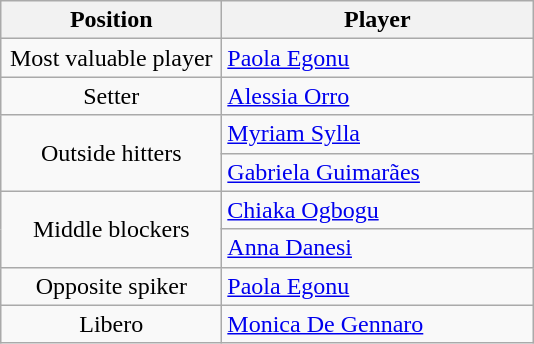<table class="wikitable">
<tr>
<th width="140">Position</th>
<th width="200">Player</th>
</tr>
<tr>
<td style="text-align:center">Most valuable player</td>
<td> <a href='#'>Paola Egonu</a></td>
</tr>
<tr>
<td style="text-align:center">Setter</td>
<td> <a href='#'>Alessia Orro</a></td>
</tr>
<tr>
<td rowspan="2" style="text-align:center">Outside hitters</td>
<td> <a href='#'>Myriam Sylla</a></td>
</tr>
<tr>
<td> <a href='#'>Gabriela Guimarães</a></td>
</tr>
<tr>
<td rowspan="2" style="text-align:center">Middle blockers</td>
<td> <a href='#'>Chiaka Ogbogu</a></td>
</tr>
<tr>
<td> <a href='#'>Anna Danesi</a></td>
</tr>
<tr>
<td style="text-align:center">Opposite spiker</td>
<td> <a href='#'>Paola Egonu</a></td>
</tr>
<tr>
<td style="text-align:center">Libero</td>
<td> <a href='#'>Monica De Gennaro</a></td>
</tr>
</table>
